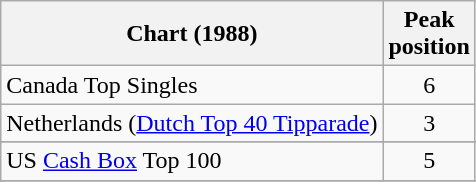<table class="wikitable sortable">
<tr>
<th>Chart (1988)</th>
<th>Peak<br>position</th>
</tr>
<tr>
<td>Canada Top Singles</td>
<td align="center">6</td>
</tr>
<tr>
<td>Netherlands (<a href='#'>Dutch Top 40 Tipparade</a>)</td>
<td align="center">3</td>
</tr>
<tr>
</tr>
<tr>
</tr>
<tr>
</tr>
<tr>
<td>US  <a href='#'>Cash Box</a> Top 100</td>
<td style="text-align:center;">5</td>
</tr>
<tr>
</tr>
<tr>
</tr>
<tr>
</tr>
<tr>
</tr>
</table>
